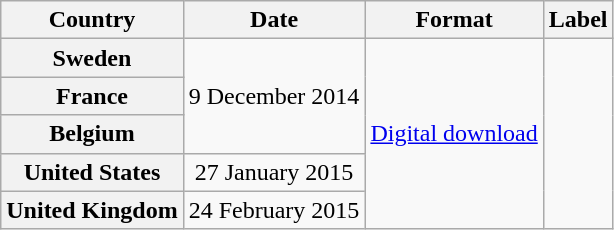<table class="wikitable sortable plainrowheaders" style="text-align:center">
<tr>
<th>Country</th>
<th>Date</th>
<th>Format</th>
<th>Label</th>
</tr>
<tr>
<th scope="row">Sweden</th>
<td rowspan="3">9 December 2014</td>
<td rowspan="5"><a href='#'>Digital download</a></td>
<td rowspan="5"></td>
</tr>
<tr>
<th scope="row">France</th>
</tr>
<tr>
<th scope="row">Belgium</th>
</tr>
<tr>
<th scope="row">United States</th>
<td>27 January 2015</td>
</tr>
<tr>
<th scope="row">United Kingdom</th>
<td>24 February 2015</td>
</tr>
</table>
